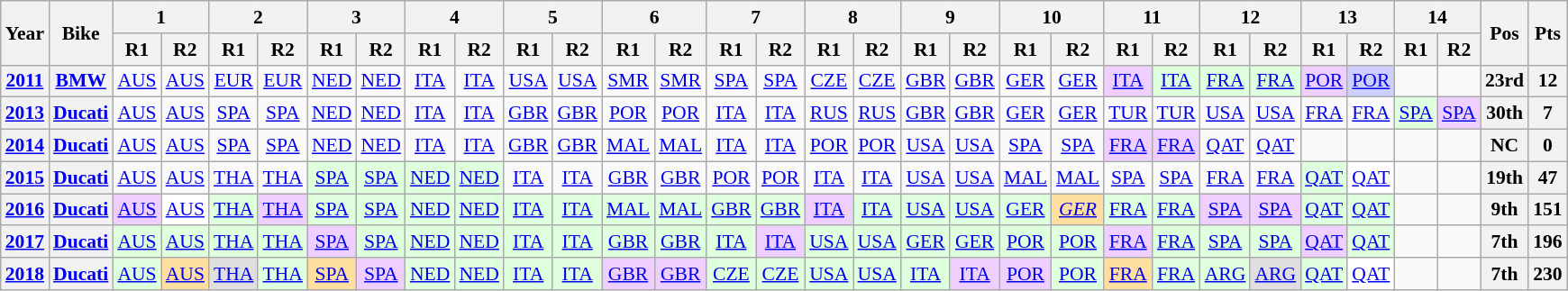<table class="wikitable" style="text-align:center; font-size:90%">
<tr>
<th valign="middle" rowspan=2>Year</th>
<th valign="middle" rowspan=2>Bike</th>
<th colspan=2>1</th>
<th colspan=2>2</th>
<th colspan=2>3</th>
<th colspan=2>4</th>
<th colspan=2>5</th>
<th colspan=2>6</th>
<th colspan=2>7</th>
<th colspan=2>8</th>
<th colspan=2>9</th>
<th colspan=2>10</th>
<th colspan=2>11</th>
<th colspan=2>12</th>
<th colspan=2>13</th>
<th colspan=2>14</th>
<th rowspan=2>Pos</th>
<th rowspan=2>Pts</th>
</tr>
<tr>
<th>R1</th>
<th>R2</th>
<th>R1</th>
<th>R2</th>
<th>R1</th>
<th>R2</th>
<th>R1</th>
<th>R2</th>
<th>R1</th>
<th>R2</th>
<th>R1</th>
<th>R2</th>
<th>R1</th>
<th>R2</th>
<th>R1</th>
<th>R2</th>
<th>R1</th>
<th>R2</th>
<th>R1</th>
<th>R2</th>
<th>R1</th>
<th>R2</th>
<th>R1</th>
<th>R2</th>
<th>R1</th>
<th>R2</th>
<th>R1</th>
<th>R2</th>
</tr>
<tr>
<th><a href='#'>2011</a></th>
<th><a href='#'>BMW</a></th>
<td><a href='#'>AUS</a></td>
<td><a href='#'>AUS</a></td>
<td><a href='#'>EUR</a></td>
<td><a href='#'>EUR</a></td>
<td><a href='#'>NED</a></td>
<td><a href='#'>NED</a></td>
<td><a href='#'>ITA</a></td>
<td><a href='#'>ITA</a></td>
<td><a href='#'>USA</a></td>
<td><a href='#'>USA</a></td>
<td><a href='#'>SMR</a></td>
<td><a href='#'>SMR</a></td>
<td><a href='#'>SPA</a></td>
<td><a href='#'>SPA</a></td>
<td><a href='#'>CZE</a></td>
<td><a href='#'>CZE</a></td>
<td><a href='#'>GBR</a></td>
<td><a href='#'>GBR</a></td>
<td><a href='#'>GER</a></td>
<td><a href='#'>GER</a></td>
<td style="background:#EFCFFF;"><a href='#'>ITA</a><br></td>
<td style="background:#DFFFDF;"><a href='#'>ITA</a><br></td>
<td style="background:#DFFFDF;"><a href='#'>FRA</a><br></td>
<td style="background:#DFFFDF;"><a href='#'>FRA</a><br></td>
<td style="background:#EFCFFF;"><a href='#'>POR</a><br></td>
<td style="background:#CFCFFF;"><a href='#'>POR</a><br></td>
<td></td>
<td></td>
<th>23rd</th>
<th>12</th>
</tr>
<tr>
<th><a href='#'>2013</a></th>
<th><a href='#'>Ducati</a></th>
<td><a href='#'>AUS</a></td>
<td><a href='#'>AUS</a></td>
<td><a href='#'>SPA</a></td>
<td><a href='#'>SPA</a></td>
<td><a href='#'>NED</a></td>
<td><a href='#'>NED</a></td>
<td><a href='#'>ITA</a></td>
<td><a href='#'>ITA</a></td>
<td><a href='#'>GBR</a></td>
<td><a href='#'>GBR</a></td>
<td><a href='#'>POR</a></td>
<td><a href='#'>POR</a></td>
<td><a href='#'>ITA</a></td>
<td><a href='#'>ITA</a></td>
<td><a href='#'>RUS</a></td>
<td><a href='#'>RUS</a></td>
<td><a href='#'>GBR</a></td>
<td><a href='#'>GBR</a></td>
<td><a href='#'>GER</a></td>
<td><a href='#'>GER</a></td>
<td><a href='#'>TUR</a></td>
<td><a href='#'>TUR</a></td>
<td><a href='#'>USA</a></td>
<td><a href='#'>USA</a></td>
<td><a href='#'>FRA</a></td>
<td><a href='#'>FRA</a></td>
<td style="background:#dfffdf;"><a href='#'>SPA</a><br></td>
<td style="background:#EFCFFF;"><a href='#'>SPA</a><br></td>
<th>30th</th>
<th>7</th>
</tr>
<tr>
<th><a href='#'>2014</a></th>
<th><a href='#'>Ducati</a></th>
<td><a href='#'>AUS</a></td>
<td><a href='#'>AUS</a></td>
<td><a href='#'>SPA</a></td>
<td><a href='#'>SPA</a></td>
<td><a href='#'>NED</a></td>
<td><a href='#'>NED</a></td>
<td><a href='#'>ITA</a></td>
<td><a href='#'>ITA</a></td>
<td><a href='#'>GBR</a></td>
<td><a href='#'>GBR</a></td>
<td><a href='#'>MAL</a></td>
<td><a href='#'>MAL</a></td>
<td><a href='#'>ITA</a></td>
<td><a href='#'>ITA</a></td>
<td><a href='#'>POR</a></td>
<td><a href='#'>POR</a></td>
<td><a href='#'>USA</a></td>
<td><a href='#'>USA</a></td>
<td><a href='#'>SPA</a></td>
<td><a href='#'>SPA</a></td>
<td style="background:#EFCFFF;"><a href='#'>FRA</a><br></td>
<td style="background:#EFCFFF;"><a href='#'>FRA</a><br></td>
<td><a href='#'>QAT</a></td>
<td><a href='#'>QAT</a></td>
<td></td>
<td></td>
<td></td>
<td></td>
<th>NC</th>
<th>0</th>
</tr>
<tr>
<th><a href='#'>2015</a></th>
<th><a href='#'>Ducati</a></th>
<td><a href='#'>AUS</a></td>
<td><a href='#'>AUS</a></td>
<td><a href='#'>THA</a></td>
<td><a href='#'>THA</a></td>
<td style="background:#dfffdf;"><a href='#'>SPA</a><br></td>
<td style="background:#dfffdf;"><a href='#'>SPA</a><br></td>
<td style="background:#dfffdf;"><a href='#'>NED</a><br></td>
<td style="background:#dfffdf;"><a href='#'>NED</a><br></td>
<td><a href='#'>ITA</a></td>
<td><a href='#'>ITA</a></td>
<td><a href='#'>GBR</a></td>
<td><a href='#'>GBR</a></td>
<td><a href='#'>POR</a></td>
<td><a href='#'>POR</a></td>
<td><a href='#'>ITA</a></td>
<td><a href='#'>ITA</a></td>
<td><a href='#'>USA</a></td>
<td><a href='#'>USA</a></td>
<td><a href='#'>MAL</a></td>
<td><a href='#'>MAL</a></td>
<td><a href='#'>SPA</a></td>
<td><a href='#'>SPA</a></td>
<td><a href='#'>FRA</a></td>
<td><a href='#'>FRA</a></td>
<td style="background:#dfffdf;"><a href='#'>QAT</a><br></td>
<td style="background:#ffffff;"><a href='#'>QAT</a><br></td>
<td></td>
<td></td>
<th>19th</th>
<th>47</th>
</tr>
<tr>
<th><a href='#'>2016</a></th>
<th><a href='#'>Ducati</a></th>
<td style="background:#EFCFFF;"><a href='#'>AUS</a><br></td>
<td style="background:#FFFFFF;"><a href='#'>AUS</a><br></td>
<td style="background:#dfffdf;"><a href='#'>THA</a><br></td>
<td style="background:#EFCFFF;"><a href='#'>THA</a><br></td>
<td style="background:#dfffdf;"><a href='#'>SPA</a><br></td>
<td style="background:#dfffdf;"><a href='#'>SPA</a><br></td>
<td style="background:#dfffdf;"><a href='#'>NED</a><br></td>
<td style="background:#dfffdf;"><a href='#'>NED</a><br></td>
<td style="background:#dfffdf;"><a href='#'>ITA</a><br></td>
<td style="background:#dfffdf;"><a href='#'>ITA</a><br></td>
<td style="background:#dfffdf;"><a href='#'>MAL</a><br></td>
<td style="background:#dfffdf;"><a href='#'>MAL</a><br></td>
<td style="background:#dfffdf;"><a href='#'>GBR</a><br></td>
<td style="background:#dfffdf;"><a href='#'>GBR</a><br></td>
<td style="background:#EFCFFF;"><a href='#'>ITA</a><br></td>
<td style="background:#dfffdf;"><a href='#'>ITA</a><br></td>
<td style="background:#dfffdf;"><a href='#'>USA</a><br></td>
<td style="background:#dfffdf;"><a href='#'>USA</a><br></td>
<td style="background:#dfffdf;"><a href='#'>GER</a><br></td>
<td style="background:#ffdf9f;"><em><a href='#'>GER</a></em><br></td>
<td style="background:#dfffdf;"><a href='#'>FRA</a><br></td>
<td style="background:#dfffdf;"><a href='#'>FRA</a><br></td>
<td style="background:#EFCFFF;"><a href='#'>SPA</a><br></td>
<td style="background:#EFCFFF;"><a href='#'>SPA</a><br></td>
<td style="background:#dfffdf;"><a href='#'>QAT</a><br></td>
<td style="background:#dfffdf;"><a href='#'>QAT</a><br></td>
<td></td>
<td></td>
<th>9th</th>
<th>151</th>
</tr>
<tr>
<th><a href='#'>2017</a></th>
<th><a href='#'>Ducati</a></th>
<td style="background:#dfffdf;"><a href='#'>AUS</a><br></td>
<td style="background:#dfffdf;"><a href='#'>AUS</a><br></td>
<td style="background:#dfffdf;"><a href='#'>THA</a><br></td>
<td style="background:#dfffdf;"><a href='#'>THA</a><br></td>
<td style="background:#EFCFFF;"><a href='#'>SPA</a><br></td>
<td style="background:#dfffdf;"><a href='#'>SPA</a><br></td>
<td style="background:#dfffdf;"><a href='#'>NED</a><br></td>
<td style="background:#dfffdf;"><a href='#'>NED</a><br></td>
<td style="background:#dfffdf;"><a href='#'>ITA</a><br></td>
<td style="background:#dfffdf;"><a href='#'>ITA</a><br></td>
<td style="background:#dfffdf;"><a href='#'>GBR</a><br></td>
<td style="background:#dfffdf;"><a href='#'>GBR</a><br></td>
<td style="background:#dfffdf;"><a href='#'>ITA</a><br></td>
<td style="background:#EFCFFF;"><a href='#'>ITA</a><br></td>
<td style="background:#dfffdf;"><a href='#'>USA</a><br></td>
<td style="background:#dfffdf;"><a href='#'>USA</a><br></td>
<td style="background:#dfffdf;"><a href='#'>GER</a><br></td>
<td style="background:#dfffdf;"><a href='#'>GER</a><br></td>
<td style="background:#dfffdf;"><a href='#'>POR</a><br></td>
<td style="background:#dfffdf;"><a href='#'>POR</a><br></td>
<td style="background:#EFCFFF;"><a href='#'>FRA</a><br></td>
<td style="background:#dfffdf;"><a href='#'>FRA</a><br></td>
<td style="background:#dfffdf;"><a href='#'>SPA</a><br></td>
<td style="background:#dfffdf;"><a href='#'>SPA</a><br></td>
<td style="background:#EFCFFF;"><a href='#'>QAT</a><br></td>
<td style="background:#dfffdf;"><a href='#'>QAT</a><br></td>
<td></td>
<td></td>
<th>7th</th>
<th>196</th>
</tr>
<tr>
<th><a href='#'>2018</a></th>
<th><a href='#'>Ducati</a></th>
<td style="background:#dfffdf;"><a href='#'>AUS</a><br></td>
<td style="background:#ffdf9f;"><a href='#'>AUS</a><br></td>
<td style="background:#dfdfdf;"><a href='#'>THA</a><br></td>
<td style="background:#dfffdf;"><a href='#'>THA</a><br></td>
<td style="background:#ffdf9f;"><a href='#'>SPA</a><br></td>
<td style="background:#efcfff;"><a href='#'>SPA</a><br></td>
<td style="background:#dfffdf;"><a href='#'>NED</a><br></td>
<td style="background:#dfffdf;"><a href='#'>NED</a><br></td>
<td style="background:#dfffdf;"><a href='#'>ITA</a><br></td>
<td style="background:#dfffdf;"><a href='#'>ITA</a><br></td>
<td style="background:#efcfff;"><a href='#'>GBR</a><br></td>
<td style="background:#efcfff;"><a href='#'>GBR</a><br></td>
<td style="background:#dfffdf;"><a href='#'>CZE</a><br></td>
<td style="background:#dfffdf;"><a href='#'>CZE</a><br></td>
<td style="background:#dfffdf;"><a href='#'>USA</a><br></td>
<td style="background:#dfffdf;"><a href='#'>USA</a><br></td>
<td style="background:#dfffdf;"><a href='#'>ITA</a><br></td>
<td style="background:#efcfff;"><a href='#'>ITA</a><br></td>
<td style="background:#efcfff;"><a href='#'>POR</a><br></td>
<td style="background:#dfffdf;"><a href='#'>POR</a><br></td>
<td style="background:#ffdf9f;"><a href='#'>FRA</a><br></td>
<td style="background:#dfffdf;"><a href='#'>FRA</a><br></td>
<td style="background:#dfffdf;"><a href='#'>ARG</a><br></td>
<td style="background:#dfdfdf;"><a href='#'>ARG</a><br></td>
<td style="background:#dfffdf;"><a href='#'>QAT</a><br></td>
<td style="background:#ffffff;"><a href='#'>QAT</a><br></td>
<td></td>
<td></td>
<th>7th</th>
<th>230</th>
</tr>
</table>
